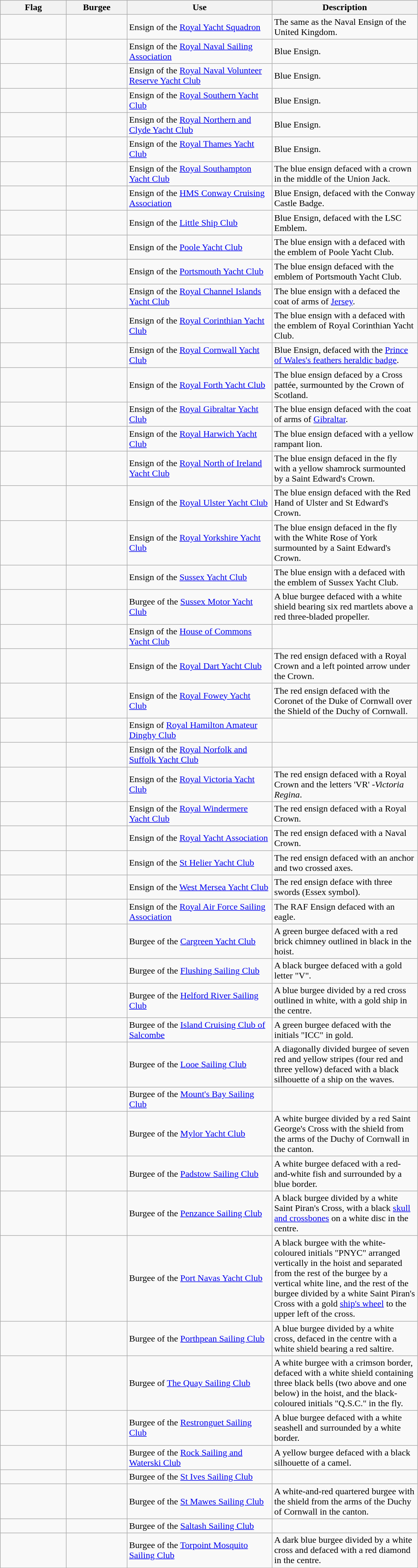<table class="wikitable">
<tr style="background:#efefef;">
<th style="width:110px;">Flag</th>
<th style="width:100px;">Burgee</th>
<th style="width:250px;">Use</th>
<th style="width:250px;">Description</th>
</tr>
<tr>
<td></td>
<td></td>
<td>Ensign of the <a href='#'>Royal Yacht Squadron</a></td>
<td>The same as the Naval Ensign of the United Kingdom.</td>
</tr>
<tr>
<td></td>
<td></td>
<td>Ensign of the <a href='#'>Royal Naval Sailing Association</a></td>
<td>Blue Ensign.</td>
</tr>
<tr>
<td></td>
<td></td>
<td>Ensign of the <a href='#'>Royal Naval Volunteer Reserve Yacht Club</a></td>
<td>Blue Ensign.</td>
</tr>
<tr>
<td></td>
<td></td>
<td>Ensign of the <a href='#'>Royal Southern Yacht Club</a></td>
<td>Blue Ensign.</td>
</tr>
<tr>
<td></td>
<td></td>
<td>Ensign of the <a href='#'>Royal Northern and Clyde Yacht Club</a></td>
<td>Blue Ensign.</td>
</tr>
<tr>
<td></td>
<td></td>
<td>Ensign of the <a href='#'>Royal Thames Yacht Club</a></td>
<td>Blue Ensign.</td>
</tr>
<tr>
<td></td>
<td></td>
<td>Ensign of the <a href='#'>Royal Southampton Yacht Club</a></td>
<td>The blue ensign defaced with a crown in the middle of the Union Jack.</td>
</tr>
<tr>
<td></td>
<td></td>
<td>Ensign of the <a href='#'>HMS Conway Cruising Association</a></td>
<td>Blue Ensign, defaced with the Conway Castle Badge.</td>
</tr>
<tr>
<td></td>
<td></td>
<td>Ensign of the <a href='#'>Little Ship Club</a></td>
<td>Blue Ensign, defaced with the LSC Emblem.</td>
</tr>
<tr>
<td></td>
<td></td>
<td>Ensign of the <a href='#'>Poole Yacht Club</a></td>
<td>The blue ensign with a defaced with the emblem of Poole Yacht Club.</td>
</tr>
<tr>
<td></td>
<td></td>
<td>Ensign of the <a href='#'>Portsmouth Yacht Club</a></td>
<td>The blue ensign defaced with the emblem of Portsmouth Yacht Club.</td>
</tr>
<tr>
<td></td>
<td></td>
<td>Ensign of the <a href='#'>Royal Channel Islands Yacht Club</a></td>
<td>The blue ensign with a defaced the coat of arms of <a href='#'>Jersey</a>.</td>
</tr>
<tr>
<td></td>
<td></td>
<td>Ensign of the <a href='#'>Royal Corinthian Yacht Club</a></td>
<td>The blue ensign with a defaced with the emblem of Royal Corinthian Yacht Club.</td>
</tr>
<tr>
<td></td>
<td></td>
<td>Ensign of the <a href='#'>Royal Cornwall Yacht Club</a></td>
<td>Blue Ensign, defaced with the <a href='#'>Prince of Wales's feathers heraldic badge</a>.</td>
</tr>
<tr>
<td></td>
<td></td>
<td>Ensign of the <a href='#'>Royal Forth Yacht Club</a></td>
<td>The blue ensign defaced by a Cross pattée, surmounted by the Crown of Scotland.</td>
</tr>
<tr>
<td></td>
<td></td>
<td>Ensign of the <a href='#'>Royal Gibraltar Yacht Club</a></td>
<td>The blue ensign defaced with the coat of arms of <a href='#'>Gibraltar</a>.</td>
</tr>
<tr>
<td></td>
<td></td>
<td>Ensign of the <a href='#'>Royal Harwich Yacht Club</a></td>
<td>The blue ensign defaced with a yellow rampant lion.</td>
</tr>
<tr>
<td></td>
<td></td>
<td>Ensign of the <a href='#'>Royal North of Ireland Yacht Club</a></td>
<td>The blue ensign defaced in the fly with a yellow shamrock surmounted by a Saint Edward's Crown.</td>
</tr>
<tr>
<td></td>
<td></td>
<td>Ensign of the <a href='#'>Royal Ulster Yacht Club</a></td>
<td>The blue ensign defaced with the Red Hand of Ulster and St Edward's Crown.</td>
</tr>
<tr>
<td></td>
<td></td>
<td>Ensign of the <a href='#'>Royal Yorkshire Yacht Club</a></td>
<td>The blue ensign defaced in the fly with the White Rose of York surmounted by a Saint Edward's Crown.</td>
</tr>
<tr>
<td></td>
<td></td>
<td>Ensign of the <a href='#'>Sussex Yacht Club</a></td>
<td>The blue ensign with a defaced with the emblem of Sussex Yacht Club.</td>
</tr>
<tr>
<td></td>
<td></td>
<td>Burgee of the <a href='#'>Sussex Motor Yacht Club</a></td>
<td>A blue burgee defaced with a white shield bearing six red martlets above a red three-bladed propeller.</td>
</tr>
<tr>
<td></td>
<td></td>
<td>Ensign of the <a href='#'>House of Commons Yacht Club</a></td>
<td></td>
</tr>
<tr>
<td></td>
<td></td>
<td>Ensign of the <a href='#'>Royal Dart Yacht Club</a></td>
<td>The red ensign defaced with a Royal Crown and a left pointed arrow under the Crown.</td>
</tr>
<tr>
<td></td>
<td></td>
<td>Ensign of the <a href='#'>Royal Fowey Yacht Club</a></td>
<td>The red ensign defaced with the Coronet of the Duke of Cornwall over the Shield of the Duchy of Cornwall.</td>
</tr>
<tr>
<td></td>
<td></td>
<td>Ensign of <a href='#'>Royal Hamilton Amateur Dinghy Club</a></td>
<td></td>
</tr>
<tr>
<td></td>
<td></td>
<td>Ensign of the <a href='#'>Royal Norfolk and Suffolk Yacht Club</a></td>
<td></td>
</tr>
<tr>
<td></td>
<td></td>
<td>Ensign of the <a href='#'>Royal Victoria Yacht Club</a></td>
<td>The red ensign defaced with a Royal Crown and the letters 'VR' -<em>Victoria Regina</em>.</td>
</tr>
<tr>
<td></td>
<td></td>
<td>Ensign of the <a href='#'>Royal Windermere Yacht Club</a></td>
<td>The red ensign defaced with a Royal Crown.</td>
</tr>
<tr>
<td></td>
<td></td>
<td>Ensign of the <a href='#'>Royal Yacht Association</a></td>
<td>The red ensign defaced with a Naval Crown.</td>
</tr>
<tr>
<td></td>
<td></td>
<td>Ensign of the <a href='#'>St Helier Yacht Club</a></td>
<td>The red ensign defaced with an anchor and two crossed axes.</td>
</tr>
<tr>
<td></td>
<td></td>
<td>Ensign of the <a href='#'>West Mersea Yacht Club</a></td>
<td>The red ensign deface with three swords (Essex symbol).</td>
</tr>
<tr>
<td></td>
<td></td>
<td>Ensign of the <a href='#'>Royal Air Force Sailing Association</a></td>
<td>The RAF Ensign defaced with an eagle.</td>
</tr>
<tr>
<td></td>
<td></td>
<td>Burgee of the <a href='#'>Cargreen Yacht Club</a></td>
<td>A green burgee defaced with a red brick chimney outlined in black in the hoist.</td>
</tr>
<tr>
<td></td>
<td></td>
<td>Burgee of the <a href='#'>Flushing Sailing Club</a></td>
<td>A black burgee defaced with a gold letter "V".</td>
</tr>
<tr>
<td></td>
<td></td>
<td>Burgee of the <a href='#'>Helford River Sailing Club</a></td>
<td>A blue burgee divided by a red cross outlined in white, with a gold ship in the centre.</td>
</tr>
<tr>
<td></td>
<td></td>
<td>Burgee of the <a href='#'>Island Cruising Club of Salcombe</a></td>
<td>A green burgee defaced with the initials "ICC" in gold.</td>
</tr>
<tr>
<td></td>
<td></td>
<td>Burgee of the <a href='#'>Looe Sailing Club</a></td>
<td>A diagonally divided burgee of seven red and yellow stripes (four red and three yellow) defaced with a black silhouette of a ship on the waves.</td>
</tr>
<tr>
<td></td>
<td></td>
<td>Burgee of the <a href='#'>Mount's Bay Sailing Club</a></td>
<td></td>
</tr>
<tr>
<td></td>
<td></td>
<td>Burgee of the <a href='#'>Mylor Yacht Club</a></td>
<td>A white burgee divided by a red Saint George's Cross with the shield from the arms of the Duchy of Cornwall in the canton.</td>
</tr>
<tr>
<td></td>
<td></td>
<td>Burgee of the <a href='#'>Padstow Sailing Club</a></td>
<td>A white burgee defaced with a red-and-white fish and surrounded by a blue border.</td>
</tr>
<tr>
<td></td>
<td></td>
<td>Burgee of the <a href='#'>Penzance Sailing Club</a></td>
<td>A black burgee divided by a white Saint Piran's Cross, with a black <a href='#'>skull and crossbones</a> on a white disc in the centre.</td>
</tr>
<tr>
<td></td>
<td></td>
<td>Burgee of the <a href='#'>Port Navas Yacht Club</a></td>
<td>A black burgee with the white-coloured initials "PNYC" arranged vertically in the hoist and separated from the rest of the burgee by a vertical white line, and the rest of the burgee divided by a white Saint Piran's Cross with a gold <a href='#'>ship's wheel</a> to the upper left of the cross.</td>
</tr>
<tr>
<td></td>
<td></td>
<td>Burgee of the <a href='#'>Porthpean Sailing Club</a></td>
<td>A blue burgee divided by a white cross, defaced in the centre with a white shield bearing a red saltire.</td>
</tr>
<tr>
<td></td>
<td></td>
<td>Burgee of <a href='#'>The Quay Sailing Club</a></td>
<td>A white burgee with a crimson border, defaced with a white shield containing three black bells (two above and one below) in the hoist, and the black-coloured initials "Q.S.C." in the fly.</td>
</tr>
<tr>
<td></td>
<td></td>
<td>Burgee of the <a href='#'>Restronguet Sailing Club</a></td>
<td>A blue burgee defaced with a white seashell and surrounded by a white border.</td>
</tr>
<tr>
<td></td>
<td></td>
<td>Burgee of the <a href='#'>Rock Sailing and Waterski Club</a></td>
<td>A yellow burgee defaced with a black silhouette of a camel.</td>
</tr>
<tr>
<td></td>
<td></td>
<td>Burgee of the <a href='#'>St Ives Sailing Club</a></td>
<td></td>
</tr>
<tr>
<td></td>
<td></td>
<td>Burgee of the <a href='#'>St Mawes Sailing Club</a></td>
<td>A white-and-red quartered burgee with the shield from the arms of the Duchy of Cornwall in the canton.</td>
</tr>
<tr>
<td></td>
<td></td>
<td>Burgee of the <a href='#'>Saltash Sailing Club</a></td>
<td></td>
</tr>
<tr>
<td></td>
<td></td>
<td>Burgee of the <a href='#'>Torpoint Mosquito Sailing Club</a></td>
<td>A dark blue burgee divided by a white cross and defaced with a red diamond in the centre.</td>
</tr>
</table>
